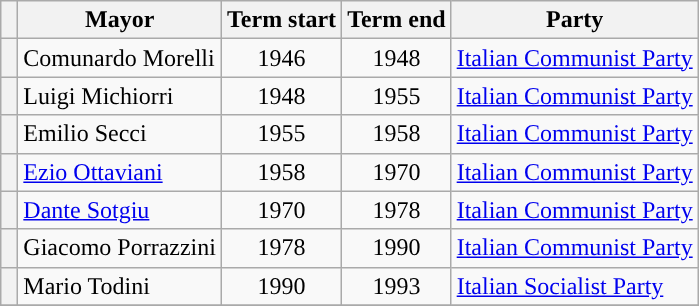<table class="wikitable">
<tr>
<th class=unsortable> </th>
<th>Mayor</th>
<th>Term start</th>
<th>Term end</th>
<th>Party</th>
</tr>
<tr>
<th style="background:"></th>
<td>Comunardo Morelli</td>
<td align=center>1946</td>
<td align=center>1948</td>
<td><a href='#'>Italian Communist Party</a></td>
</tr>
<tr>
<th style="background:"></th>
<td>Luigi Michiorri</td>
<td align=center>1948</td>
<td align=center>1955</td>
<td><a href='#'>Italian Communist Party</a></td>
</tr>
<tr>
<th style="background:"></th>
<td>Emilio Secci</td>
<td align=center>1955</td>
<td align=center>1958</td>
<td><a href='#'>Italian Communist Party</a></td>
</tr>
<tr>
<th style="background:"></th>
<td><a href='#'>Ezio Ottaviani</a></td>
<td align=center>1958</td>
<td align=center>1970</td>
<td><a href='#'>Italian Communist Party</a></td>
</tr>
<tr>
<th style="background:"></th>
<td><a href='#'>Dante Sotgiu</a></td>
<td align=center>1970</td>
<td align=center>1978</td>
<td><a href='#'>Italian Communist Party</a></td>
</tr>
<tr>
<th style="background:"></th>
<td>Giacomo Porrazzini</td>
<td align=center>1978</td>
<td align=center>1990</td>
<td><a href='#'>Italian Communist Party</a></td>
</tr>
<tr>
<th style="background:"></th>
<td>Mario Todini</td>
<td align=center>1990</td>
<td align=center>1993</td>
<td><a href='#'>Italian Socialist Party</a></td>
</tr>
<tr>
</tr>
</table>
